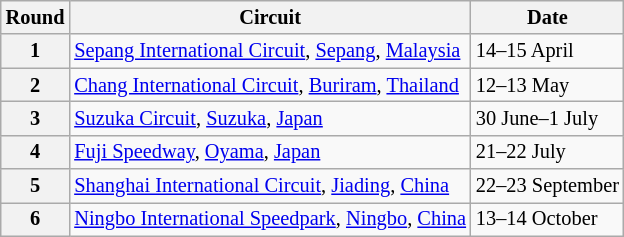<table class="wikitable" style="font-size: 85%;">
<tr>
<th>Round</th>
<th>Circuit</th>
<th>Date</th>
</tr>
<tr>
<th>1</th>
<td> <a href='#'>Sepang International Circuit</a>, <a href='#'>Sepang</a>, <a href='#'>Malaysia</a></td>
<td>14–15 April</td>
</tr>
<tr>
<th>2</th>
<td> <a href='#'>Chang International Circuit</a>, <a href='#'>Buriram</a>, <a href='#'>Thailand</a></td>
<td>12–13 May</td>
</tr>
<tr>
<th>3</th>
<td> <a href='#'>Suzuka Circuit</a>, <a href='#'>Suzuka</a>, <a href='#'>Japan</a></td>
<td>30 June–1 July</td>
</tr>
<tr>
<th>4</th>
<td> <a href='#'>Fuji Speedway</a>, <a href='#'>Oyama</a>, <a href='#'>Japan</a></td>
<td>21–22 July</td>
</tr>
<tr>
<th>5</th>
<td> <a href='#'>Shanghai International Circuit</a>, <a href='#'>Jiading</a>, <a href='#'>China</a></td>
<td>22–23 September</td>
</tr>
<tr>
<th>6</th>
<td> <a href='#'>Ningbo International Speedpark</a>, <a href='#'>Ningbo</a>, <a href='#'>China</a></td>
<td>13–14 October</td>
</tr>
</table>
